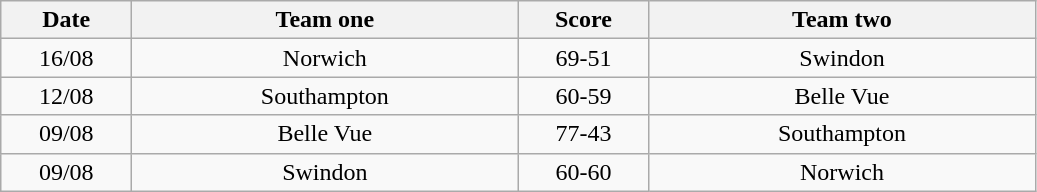<table class="wikitable" style="text-align: center">
<tr>
<th width=80>Date</th>
<th width=250>Team one</th>
<th width=80>Score</th>
<th width=250>Team two</th>
</tr>
<tr>
<td>16/08</td>
<td>Norwich</td>
<td>69-51</td>
<td>Swindon</td>
</tr>
<tr>
<td>12/08</td>
<td>Southampton</td>
<td>60-59</td>
<td>Belle Vue</td>
</tr>
<tr>
<td>09/08</td>
<td>Belle Vue</td>
<td>77-43</td>
<td>Southampton</td>
</tr>
<tr>
<td>09/08</td>
<td>Swindon</td>
<td>60-60</td>
<td>Norwich</td>
</tr>
</table>
